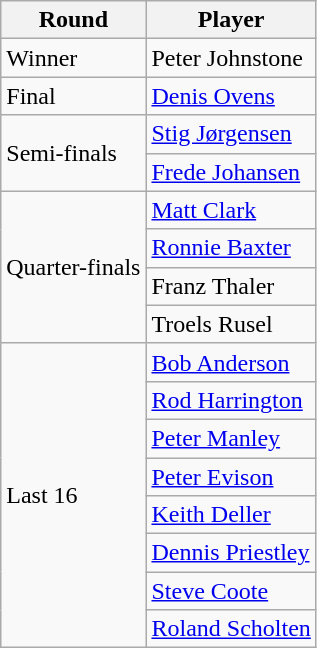<table class="wikitable">
<tr>
<th>Round</th>
<th>Player</th>
</tr>
<tr>
<td rowspan="1">Winner</td>
<td> Peter Johnstone</td>
</tr>
<tr>
<td rowspan="1">Final</td>
<td> <a href='#'>Denis Ovens</a></td>
</tr>
<tr>
<td rowspan="2">Semi-finals</td>
<td> <a href='#'>Stig Jørgensen</a></td>
</tr>
<tr>
<td> <a href='#'>Frede Johansen</a></td>
</tr>
<tr>
<td rowspan="4">Quarter-finals</td>
<td> <a href='#'>Matt Clark</a></td>
</tr>
<tr>
<td> <a href='#'>Ronnie Baxter</a></td>
</tr>
<tr>
<td> Franz Thaler</td>
</tr>
<tr>
<td> Troels Rusel</td>
</tr>
<tr>
<td rowspan=8>Last 16</td>
<td> <a href='#'>Bob Anderson</a></td>
</tr>
<tr>
<td> <a href='#'>Rod Harrington</a></td>
</tr>
<tr>
<td> <a href='#'>Peter Manley</a></td>
</tr>
<tr>
<td> <a href='#'>Peter Evison</a></td>
</tr>
<tr>
<td> <a href='#'>Keith Deller</a></td>
</tr>
<tr>
<td> <a href='#'>Dennis Priestley</a></td>
</tr>
<tr>
<td> <a href='#'>Steve Coote</a></td>
</tr>
<tr>
<td> <a href='#'>Roland Scholten</a></td>
</tr>
</table>
